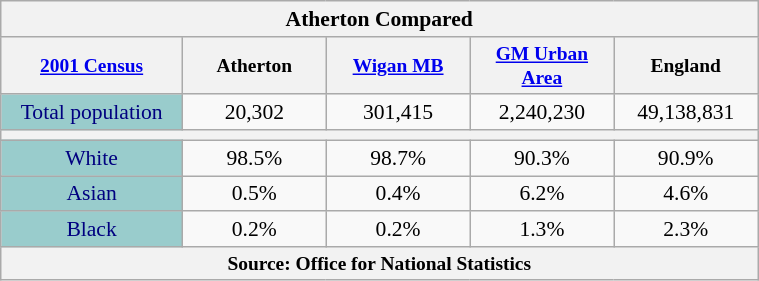<table class="wikitable" id="toc" style="float: right; margin-left: 1em; width: 40%; font-size: 90%; text-align:center" cellspacing="5">
<tr>
<th colspan="5"><strong>Atherton Compared</strong></th>
</tr>
<tr>
<th width=24% style="font-size:90%;"><strong><a href='#'>2001 Census</a></strong></th>
<th width=19% style="font-size:90%;"><strong>Atherton</strong></th>
<th width=19% style="font-size:90%;"><strong><a href='#'>Wigan MB</a></strong></th>
<th width=19% style="font-size:90%;"><strong><a href='#'>GM Urban Area</a></strong></th>
<th width=19% style="font-size:90%;"><strong>England</strong></th>
</tr>
<tr>
<td style="background: #99CCCC; color: #000080">Total population</td>
<td>20,302</td>
<td>301,415</td>
<td>2,240,230</td>
<td>49,138,831</td>
</tr>
<tr>
<th colspan="5"></th>
</tr>
<tr>
<td style="background: #99CCCC; color: #000080">White</td>
<td>98.5%</td>
<td>98.7%</td>
<td>90.3%</td>
<td>90.9%</td>
</tr>
<tr>
<td style="background: #99CCCC; color: #000080">Asian</td>
<td>0.5%</td>
<td>0.4%</td>
<td>6.2%</td>
<td>4.6%</td>
</tr>
<tr>
<td style="background: #99CCCC; color: #000080">Black</td>
<td>0.2%</td>
<td>0.2%</td>
<td>1.3%</td>
<td>2.3%</td>
</tr>
<tr>
<th colspan="5" style="font-size:90%;">Source: Office for National Statistics</th>
</tr>
</table>
